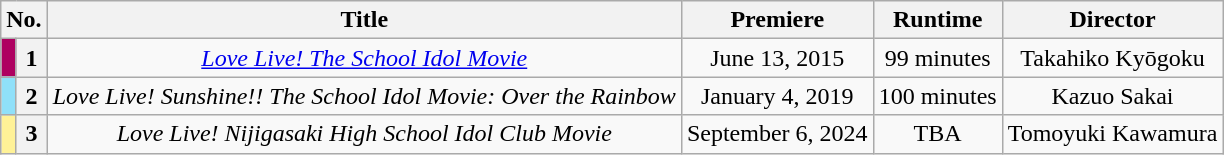<table class="wikitable" style="text-align:center">
<tr>
<th colspan="2">No.</th>
<th>Title</th>
<th>Premiere</th>
<th>Runtime</th>
<th>Director</th>
</tr>
<tr>
<td style="background:#AE0060"></td>
<th>1</th>
<td><em><a href='#'>Love Live! The School Idol Movie</a></em></td>
<td>June 13, 2015</td>
<td>99 minutes</td>
<td>Takahiko Kyōgoku</td>
</tr>
<tr>
<td style="background:#8fe0f9"></td>
<th>2</th>
<td><em>Love Live! Sunshine!! The School Idol Movie: Over the Rainbow</em></td>
<td>January 4, 2019</td>
<td>100 minutes</td>
<td>Kazuo Sakai</td>
</tr>
<tr>
<td style="background:#fff297"></td>
<th>3</th>
<td><em>Love Live! Nijigasaki High School Idol Club Movie</em></td>
<td>September 6, 2024</td>
<td>TBA</td>
<td>Tomoyuki Kawamura</td>
</tr>
</table>
